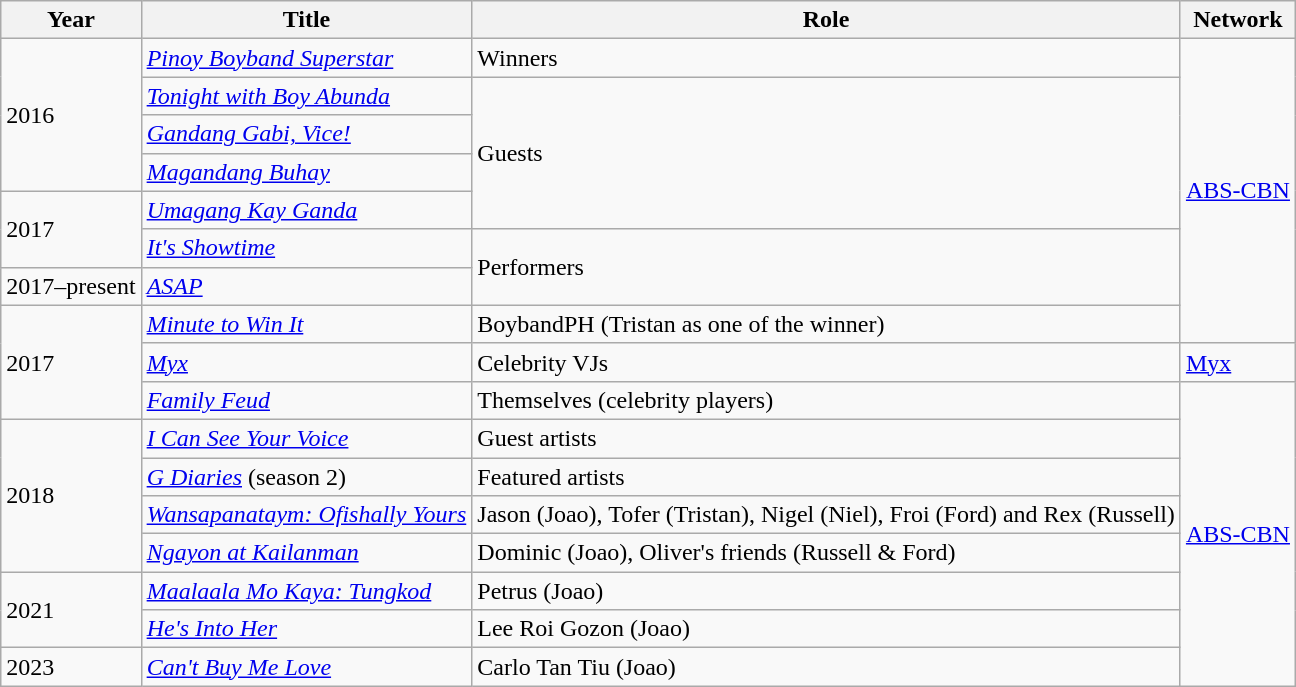<table class="wikitable">
<tr>
<th>Year</th>
<th>Title</th>
<th>Role</th>
<th>Network</th>
</tr>
<tr>
<td rowspan="4">2016</td>
<td><em><a href='#'>Pinoy Boyband Superstar</a></em></td>
<td>Winners</td>
<td rowspan="8"><a href='#'>ABS-CBN</a></td>
</tr>
<tr>
<td><em><a href='#'>Tonight with Boy Abunda</a></em></td>
<td rowspan="4">Guests</td>
</tr>
<tr>
<td><em><a href='#'>Gandang Gabi, Vice!</a></em></td>
</tr>
<tr>
<td><em><a href='#'>Magandang Buhay</a></em></td>
</tr>
<tr>
<td rowspan="2">2017</td>
<td><em><a href='#'>Umagang Kay Ganda</a></em></td>
</tr>
<tr>
<td><em><a href='#'>It's Showtime</a></em></td>
<td rowspan="2">Performers</td>
</tr>
<tr>
<td>2017–present</td>
<td><em><a href='#'>ASAP</a></em></td>
</tr>
<tr>
<td rowspan="3">2017</td>
<td><em><a href='#'>Minute to Win It</a></em></td>
<td>BoybandPH (Tristan as one of the winner)</td>
</tr>
<tr>
<td><em><a href='#'>Myx</a></em></td>
<td>Celebrity VJs</td>
<td><a href='#'>Myx</a></td>
</tr>
<tr>
<td><em><a href='#'>Family Feud</a></em></td>
<td>Themselves (celebrity players)</td>
<td rowspan="8"><a href='#'>ABS-CBN</a></td>
</tr>
<tr>
<td rowspan="4">2018</td>
<td><em><a href='#'>I Can See Your Voice</a></em></td>
<td>Guest artists</td>
</tr>
<tr>
<td><em><a href='#'>G Diaries</a></em> (season 2)</td>
<td>Featured artists</td>
</tr>
<tr>
<td><em><a href='#'>Wansapanataym: Ofishally Yours</a></em></td>
<td>Jason (Joao), Tofer (Tristan), Nigel (Niel), Froi (Ford) and Rex (Russell)</td>
</tr>
<tr>
<td><em><a href='#'>Ngayon at Kailanman</a></em></td>
<td>Dominic (Joao), Oliver's friends (Russell & Ford)</td>
</tr>
<tr>
<td rowspan="2">2021</td>
<td><em><a href='#'>Maalaala Mo Kaya: Tungkod</a></em></td>
<td>Petrus (Joao)</td>
</tr>
<tr>
<td><em><a href='#'>He's Into Her</a></em></td>
<td>Lee Roi Gozon (Joao)</td>
</tr>
<tr>
<td rowspan="2">2023</td>
<td><em><a href='#'>Can't Buy Me Love</a></em></td>
<td>Carlo Tan Tiu (Joao)</td>
</tr>
</table>
